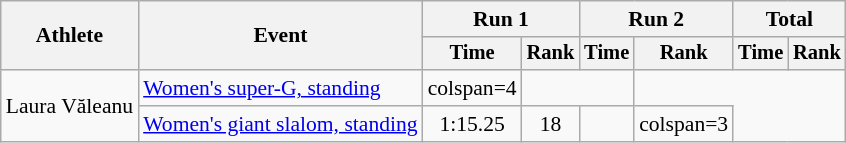<table class=wikitable style=font-size:90%;text-align:center>
<tr>
<th rowspan=2>Athlete</th>
<th rowspan=2>Event</th>
<th colspan=2>Run 1</th>
<th colspan=2>Run 2</th>
<th colspan=2>Total</th>
</tr>
<tr style="font-size: 95%">
<th>Time</th>
<th>Rank</th>
<th>Time</th>
<th>Rank</th>
<th>Time</th>
<th>Rank</th>
</tr>
<tr>
<td align=left rowspan=2>Laura Văleanu</td>
<td align=left><a href='#'>Women's super-G, standing</a></td>
<td>colspan=4 </td>
<td colspan=2></td>
</tr>
<tr>
<td align=left><a href='#'>Women's giant slalom, standing</a></td>
<td>1:15.25</td>
<td>18</td>
<td></td>
<td>colspan=3 </td>
</tr>
</table>
